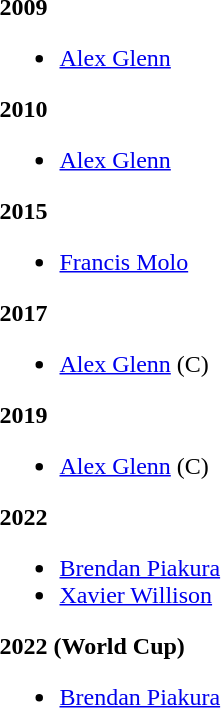<table class="toccolours" style="border-collapse: collapse;">
<tr>
<td colspan=7 align="right"></td>
</tr>
<tr>
<td valign="top"><br><strong>2009</strong><ul><li><a href='#'>Alex Glenn</a></li></ul><strong>2010</strong><ul><li><a href='#'>Alex Glenn</a></li></ul><strong>2015</strong><ul><li><a href='#'>Francis Molo</a></li></ul><strong>2017</strong><ul><li><a href='#'>Alex Glenn</a> (C)</li></ul><strong>2019</strong><ul><li><a href='#'>Alex Glenn</a> (C)</li></ul><strong>2022</strong><ul><li><a href='#'>Brendan Piakura</a></li><li><a href='#'>Xavier Willison</a></li></ul><strong>2022 (World Cup)</strong><ul><li><a href='#'>Brendan Piakura</a></li></ul></td>
<td width="35"> </td>
<td valign="top"></td>
</tr>
</table>
